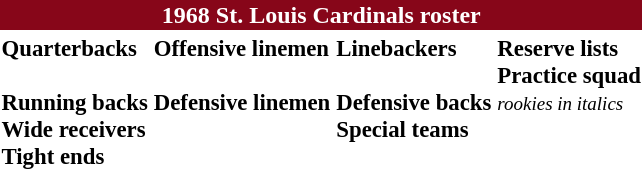<table class="toccolours" style="text-align: left;">
<tr>
<th colspan="9" style="background-color: #870619; color: white; text-align: center;"><strong>1968 St. Louis Cardinals roster</strong></th>
</tr>
<tr>
<td style="font-size: 95%;" valign="top"><strong>Quarterbacks</strong><br>
<br><strong>Running backs</strong>




<br><strong>Wide receivers</strong>




<br><strong>Tight ends</strong>

</td>
<td style="font-size: 95%;" valign="top"><strong>Offensive linemen</strong><br>







<br><strong>Defensive linemen</strong>





</td>
<td style="font-size: 95%;" valign="top"><strong>Linebackers</strong><br>




<br><strong>Defensive backs</strong>







<br><strong>Special teams</strong>

</td>
<td style="font-size: 95%;" valign="top"><strong>Reserve lists</strong><br><strong>Practice squad</strong><br><small><em>rookies in italics</em></small><br></td>
</tr>
<tr>
</tr>
</table>
